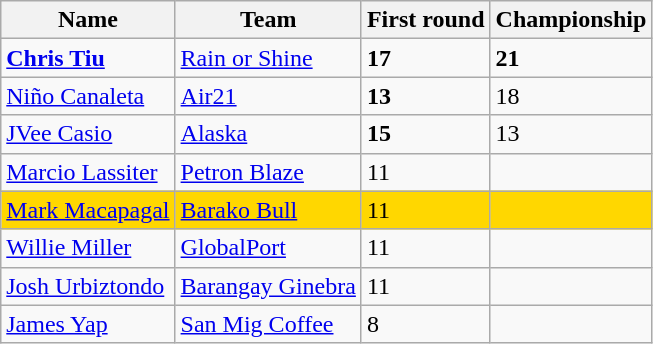<table class=wikitable>
<tr>
<th>Name</th>
<th>Team</th>
<th>First round</th>
<th>Championship</th>
</tr>
<tr>
<td><strong><a href='#'>Chris Tiu</a></strong></td>
<td><a href='#'>Rain or Shine</a></td>
<td><strong>17</strong></td>
<td><strong>21</strong></td>
</tr>
<tr>
<td><a href='#'>Niño Canaleta</a></td>
<td><a href='#'>Air21</a></td>
<td><strong>13</strong></td>
<td>18</td>
</tr>
<tr>
<td><a href='#'>JVee Casio</a></td>
<td><a href='#'>Alaska</a></td>
<td><strong>15</strong></td>
<td>13</td>
</tr>
<tr>
<td><a href='#'>Marcio Lassiter</a></td>
<td><a href='#'>Petron Blaze</a></td>
<td>11</td>
<td></td>
</tr>
<tr bgcolor=#FFD700>
<td><a href='#'>Mark Macapagal</a></td>
<td><a href='#'>Barako Bull</a></td>
<td>11</td>
<td></td>
</tr>
<tr>
<td><a href='#'>Willie Miller</a></td>
<td><a href='#'>GlobalPort</a></td>
<td>11</td>
<td></td>
</tr>
<tr>
<td><a href='#'>Josh Urbiztondo</a></td>
<td><a href='#'>Barangay Ginebra</a></td>
<td>11</td>
<td></td>
</tr>
<tr>
<td><a href='#'>James Yap</a></td>
<td><a href='#'>San Mig Coffee</a></td>
<td>8</td>
<td></td>
</tr>
</table>
